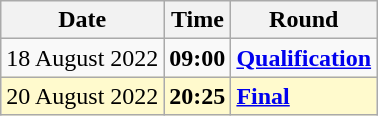<table class="wikitable">
<tr>
<th>Date</th>
<th>Time</th>
<th>Round</th>
</tr>
<tr>
<td>18 August 2022</td>
<td><strong>09:00</strong></td>
<td><strong><a href='#'>Qualification</a></strong></td>
</tr>
<tr style=background:lemonchiffon>
<td>20 August 2022</td>
<td><strong>20:25</strong></td>
<td><strong><a href='#'>Final</a></strong></td>
</tr>
</table>
